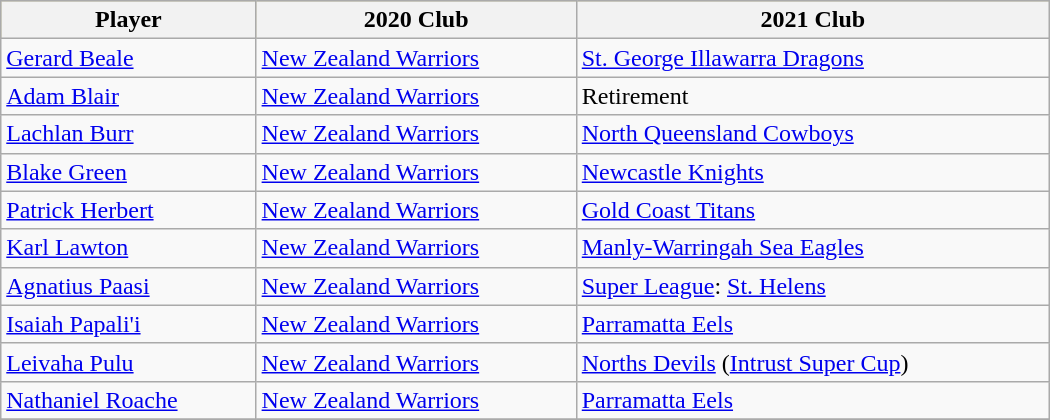<table class="wikitable sortable" style="width:700px;">
<tr bgcolor=#bdb76b>
<th>Player</th>
<th>2020 Club</th>
<th>2021 Club</th>
</tr>
<tr>
<td data-sort-value="Beale, Gerard"><a href='#'>Gerard Beale</a></td>
<td> <a href='#'>New Zealand Warriors</a></td>
<td> <a href='#'>St. George Illawarra Dragons</a></td>
</tr>
<tr>
<td data-sort-value="Blair, Adam"><a href='#'>Adam Blair</a></td>
<td> <a href='#'>New Zealand Warriors</a></td>
<td>Retirement</td>
</tr>
<tr>
<td data-sort-value="Burr, Lachlan"><a href='#'>Lachlan Burr</a></td>
<td> <a href='#'>New Zealand Warriors</a></td>
<td> <a href='#'>North Queensland Cowboys</a></td>
</tr>
<tr>
<td data-sort-value="Green, Blake"><a href='#'>Blake Green</a></td>
<td> <a href='#'>New Zealand Warriors</a></td>
<td> <a href='#'>Newcastle Knights</a></td>
</tr>
<tr>
<td data-sort-value="Herbert, Patrick"><a href='#'>Patrick Herbert</a></td>
<td> <a href='#'>New Zealand Warriors</a></td>
<td> <a href='#'>Gold Coast Titans</a></td>
</tr>
<tr>
<td data-sort-value="Lawton, Karl"><a href='#'>Karl Lawton</a></td>
<td> <a href='#'>New Zealand Warriors</a></td>
<td> <a href='#'>Manly-Warringah Sea Eagles</a></td>
</tr>
<tr>
<td data-sort-value="Paasi, Agnatius"><a href='#'>Agnatius Paasi</a></td>
<td> <a href='#'>New Zealand Warriors</a></td>
<td> <a href='#'>Super League</a>: <a href='#'>St. Helens</a></td>
</tr>
<tr>
<td data-sort-value="Papali'i, Isaiah"><a href='#'>Isaiah Papali'i</a></td>
<td> <a href='#'>New Zealand Warriors</a></td>
<td> <a href='#'>Parramatta Eels</a></td>
</tr>
<tr>
<td data-sort-value="Pulu, Leivaha"><a href='#'>Leivaha Pulu</a></td>
<td> <a href='#'>New Zealand Warriors</a></td>
<td><a href='#'>Norths Devils</a> (<a href='#'>Intrust Super Cup</a>)</td>
</tr>
<tr>
<td data-sort-value="Roache, Nathaniel"><a href='#'>Nathaniel Roache</a></td>
<td> <a href='#'>New Zealand Warriors</a></td>
<td> <a href='#'>Parramatta Eels</a></td>
</tr>
<tr>
</tr>
</table>
